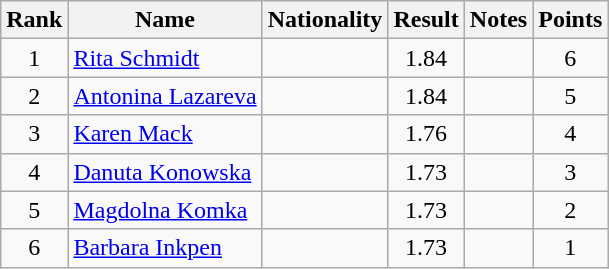<table class="wikitable sortable" style="text-align:center">
<tr>
<th>Rank</th>
<th>Name</th>
<th>Nationality</th>
<th>Result</th>
<th>Notes</th>
<th>Points</th>
</tr>
<tr>
<td>1</td>
<td align=left><a href='#'>Rita Schmidt</a></td>
<td align=left></td>
<td>1.84</td>
<td></td>
<td>6</td>
</tr>
<tr>
<td>2</td>
<td align=left><a href='#'>Antonina Lazareva</a></td>
<td align=left></td>
<td>1.84</td>
<td></td>
<td>5</td>
</tr>
<tr>
<td>3</td>
<td align=left><a href='#'>Karen Mack</a></td>
<td align=left></td>
<td>1.76</td>
<td></td>
<td>4</td>
</tr>
<tr>
<td>4</td>
<td align=left><a href='#'>Danuta Konowska</a></td>
<td align=left></td>
<td>1.73</td>
<td></td>
<td>3</td>
</tr>
<tr>
<td>5</td>
<td align=left><a href='#'>Magdolna Komka</a></td>
<td align=left></td>
<td>1.73</td>
<td></td>
<td>2</td>
</tr>
<tr>
<td>6</td>
<td align=left><a href='#'>Barbara Inkpen</a></td>
<td align=left></td>
<td>1.73</td>
<td></td>
<td>1</td>
</tr>
</table>
